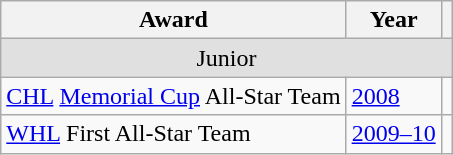<table class="wikitable">
<tr>
<th>Award</th>
<th>Year</th>
<th></th>
</tr>
<tr ALIGN="center" bgcolor="#e0e0e0">
<td colspan="3">Junior</td>
</tr>
<tr>
<td><a href='#'>CHL</a> <a href='#'>Memorial Cup</a> All-Star Team</td>
<td><a href='#'>2008</a></td>
<td></td>
</tr>
<tr>
<td><a href='#'>WHL</a> First All-Star Team</td>
<td><a href='#'>2009–10</a></td>
<td></td>
</tr>
</table>
